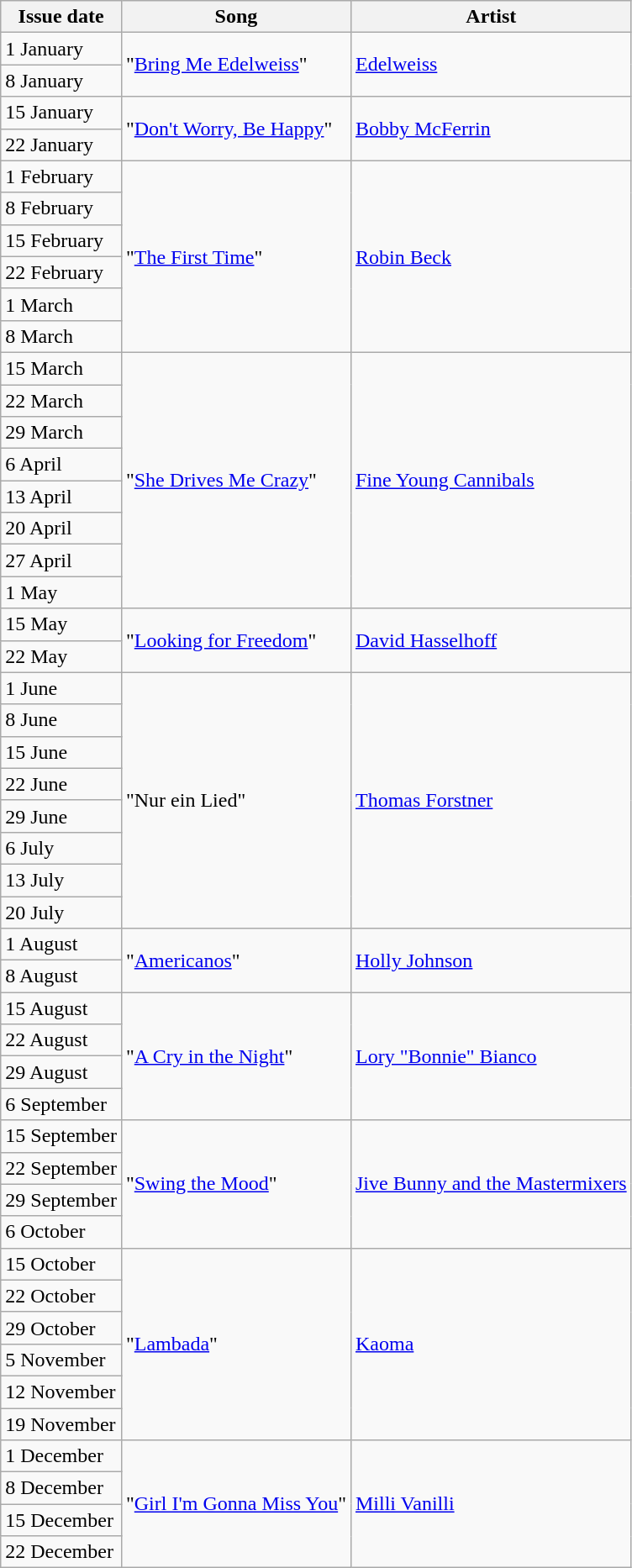<table class="wikitable sortable">
<tr>
<th>Issue date</th>
<th>Song</th>
<th>Artist</th>
</tr>
<tr>
<td>1 January</td>
<td rowspan=2>"<a href='#'>Bring Me Edelweiss</a>"</td>
<td rowspan=2><a href='#'>Edelweiss</a></td>
</tr>
<tr>
<td>8 January</td>
</tr>
<tr>
<td>15 January</td>
<td rowspan=2>"<a href='#'>Don't Worry, Be Happy</a>"</td>
<td rowspan=2><a href='#'>Bobby McFerrin</a></td>
</tr>
<tr>
<td>22 January</td>
</tr>
<tr>
<td>1 February</td>
<td rowspan=6>"<a href='#'>The First Time</a>"</td>
<td rowspan=6><a href='#'>Robin Beck</a></td>
</tr>
<tr>
<td>8 February</td>
</tr>
<tr>
<td>15 February</td>
</tr>
<tr>
<td>22 February</td>
</tr>
<tr>
<td>1 March</td>
</tr>
<tr>
<td>8 March</td>
</tr>
<tr>
<td>15 March</td>
<td rowspan=8>"<a href='#'>She Drives Me Crazy</a>"</td>
<td rowspan=8><a href='#'>Fine Young Cannibals</a></td>
</tr>
<tr>
<td>22 March</td>
</tr>
<tr>
<td>29 March</td>
</tr>
<tr>
<td>6 April</td>
</tr>
<tr>
<td>13 April</td>
</tr>
<tr>
<td>20 April</td>
</tr>
<tr>
<td>27 April</td>
</tr>
<tr>
<td>1 May</td>
</tr>
<tr>
<td>15 May</td>
<td rowspan=2>"<a href='#'>Looking for Freedom</a>"</td>
<td rowspan=2><a href='#'>David Hasselhoff</a></td>
</tr>
<tr>
<td>22 May</td>
</tr>
<tr>
<td>1 June</td>
<td rowspan=8>"Nur ein Lied"</td>
<td rowspan=8><a href='#'>Thomas Forstner</a></td>
</tr>
<tr>
<td>8 June</td>
</tr>
<tr>
<td>15 June</td>
</tr>
<tr>
<td>22 June</td>
</tr>
<tr>
<td>29 June</td>
</tr>
<tr>
<td>6 July</td>
</tr>
<tr>
<td>13 July</td>
</tr>
<tr>
<td>20 July</td>
</tr>
<tr>
<td>1 August</td>
<td rowspan=2>"<a href='#'>Americanos</a>"</td>
<td rowspan=2><a href='#'>Holly Johnson</a></td>
</tr>
<tr>
<td>8 August</td>
</tr>
<tr>
<td>15 August</td>
<td rowspan=4>"<a href='#'>A Cry in the Night</a>"</td>
<td rowspan=4><a href='#'>Lory "Bonnie" Bianco</a></td>
</tr>
<tr>
<td>22 August</td>
</tr>
<tr>
<td>29 August</td>
</tr>
<tr>
<td>6 September</td>
</tr>
<tr>
<td>15 September</td>
<td rowspan=4>"<a href='#'>Swing the Mood</a>"</td>
<td rowspan=4><a href='#'>Jive Bunny and the Mastermixers</a></td>
</tr>
<tr>
<td>22 September</td>
</tr>
<tr>
<td>29 September</td>
</tr>
<tr>
<td>6 October</td>
</tr>
<tr>
<td>15 October</td>
<td rowspan=6>"<a href='#'>Lambada</a>"</td>
<td rowspan=6><a href='#'>Kaoma</a></td>
</tr>
<tr>
<td>22 October</td>
</tr>
<tr>
<td>29 October</td>
</tr>
<tr>
<td>5 November</td>
</tr>
<tr>
<td>12 November</td>
</tr>
<tr>
<td>19 November</td>
</tr>
<tr>
<td>1 December</td>
<td rowspan=4>"<a href='#'>Girl I'm Gonna Miss You</a>"</td>
<td rowspan=4><a href='#'>Milli Vanilli</a></td>
</tr>
<tr>
<td>8 December</td>
</tr>
<tr>
<td>15 December</td>
</tr>
<tr>
<td>22 December</td>
</tr>
</table>
